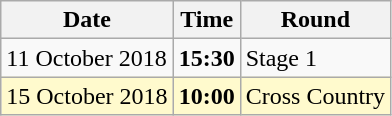<table class="wikitable">
<tr>
<th>Date</th>
<th>Time</th>
<th>Round</th>
</tr>
<tr>
<td>11 October 2018</td>
<td><strong>15:30</strong></td>
<td>Stage 1</td>
</tr>
<tr>
<td style=background:lemonchiffon>15 October 2018</td>
<td style=background:lemonchiffon><strong>10:00</strong></td>
<td style=background:lemonchiffon>Cross Country</td>
</tr>
</table>
